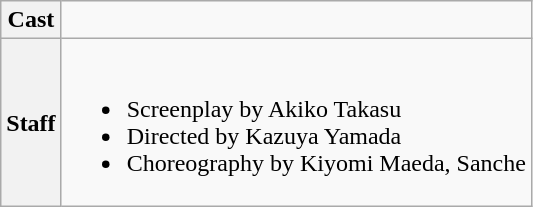<table class="wikitable">
<tr>
<th>Cast</th>
<td></td>
</tr>
<tr>
<th>Staff</th>
<td><br><ul><li>Screenplay by Akiko Takasu</li><li>Directed by Kazuya Yamada</li><li>Choreography by Kiyomi Maeda, Sanche</li></ul></td>
</tr>
</table>
